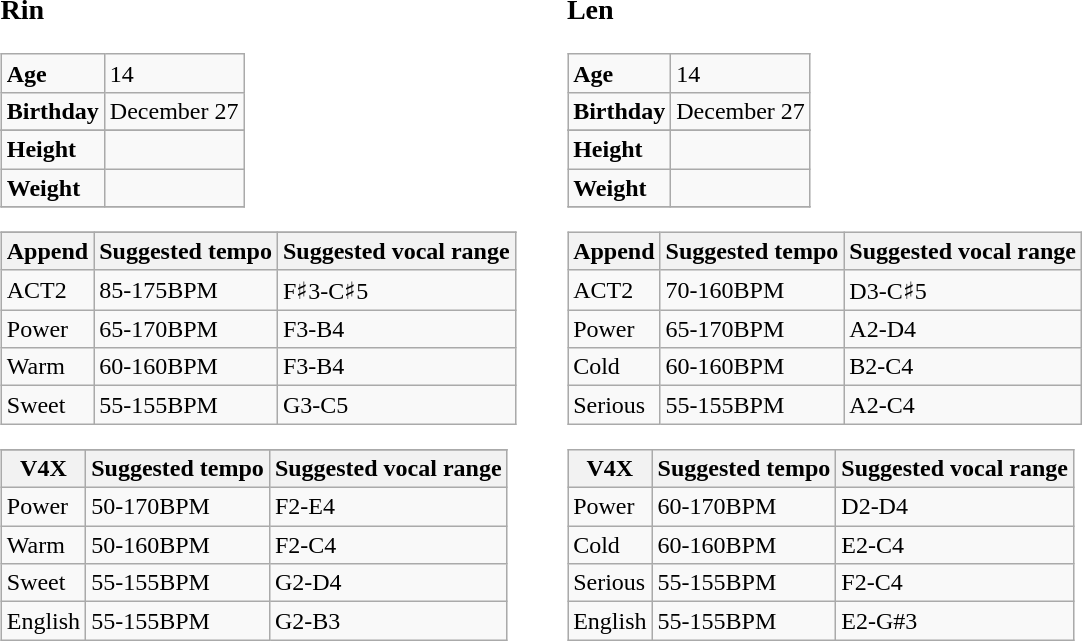<table>
<tr>
<td valign="top"><br><h3>Rin</h3><table class="wikitable">
<tr>
<td><strong>Age</strong></td>
<td>14</td>
</tr>
<tr>
<td><strong>Birthday</strong></td>
<td>December 27</td>
</tr>
<tr>
</tr>
<tr>
<td><strong>Height</strong></td>
<td></td>
</tr>
<tr>
<td><strong>Weight</strong></td>
<td></td>
</tr>
<tr>
</tr>
</table>
<table class="wikitable">
<tr>
</tr>
<tr>
<th>Append</th>
<th>Suggested tempo</th>
<th>Suggested vocal range</th>
</tr>
<tr>
<td>ACT2</td>
<td>85-175BPM</td>
<td>F♯3-C♯5</td>
</tr>
<tr>
<td>Power</td>
<td>65-170BPM</td>
<td>F3-B4</td>
</tr>
<tr>
<td>Warm</td>
<td>60-160BPM</td>
<td>F3-B4</td>
</tr>
<tr>
<td>Sweet</td>
<td>55-155BPM</td>
<td>G3-C5</td>
</tr>
</table>
<table class="wikitable">
<tr>
</tr>
<tr>
<th>V4X</th>
<th>Suggested tempo</th>
<th>Suggested vocal range</th>
</tr>
<tr>
<td>Power</td>
<td>50-170BPM</td>
<td>F2-E4</td>
</tr>
<tr>
<td>Warm</td>
<td>50-160BPM</td>
<td>F2-C4</td>
</tr>
<tr>
<td>Sweet</td>
<td>55-155BPM</td>
<td>G2-D4</td>
</tr>
<tr>
<td>English</td>
<td>55-155BPM</td>
<td>G2-B3</td>
</tr>
</table>
</td>
<td width="10px" valign="top"></td>
<td valign="top"><br><h3>Len</h3><table class="wikitable">
<tr>
<td><strong>Age</strong></td>
<td>14</td>
</tr>
<tr>
<td><strong>Birthday</strong></td>
<td>December 27</td>
</tr>
<tr>
</tr>
<tr>
<td><strong>Height</strong></td>
<td></td>
</tr>
<tr>
<td><strong>Weight</strong></td>
<td></td>
</tr>
<tr>
</tr>
</table>
<table class="wikitable">
<tr>
<th>Append</th>
<th>Suggested tempo</th>
<th>Suggested vocal range</th>
</tr>
<tr>
<td>ACT2</td>
<td>70-160BPM</td>
<td>D3-C♯5</td>
</tr>
<tr>
<td>Power</td>
<td>65-170BPM</td>
<td>A2-D4</td>
</tr>
<tr>
<td>Cold</td>
<td>60-160BPM</td>
<td>B2-C4</td>
</tr>
<tr>
<td>Serious</td>
<td>55-155BPM</td>
<td>A2-C4</td>
</tr>
</table>
<table class="wikitable">
<tr>
<th>V4X</th>
<th>Suggested tempo</th>
<th>Suggested vocal range</th>
</tr>
<tr>
<td>Power</td>
<td>60-170BPM</td>
<td>D2-D4</td>
</tr>
<tr>
<td>Cold</td>
<td>60-160BPM</td>
<td>E2-C4</td>
</tr>
<tr>
<td>Serious</td>
<td>55-155BPM</td>
<td>F2-C4</td>
</tr>
<tr>
<td>English</td>
<td>55-155BPM</td>
<td>E2-G#3</td>
</tr>
</table>
</td>
</tr>
</table>
